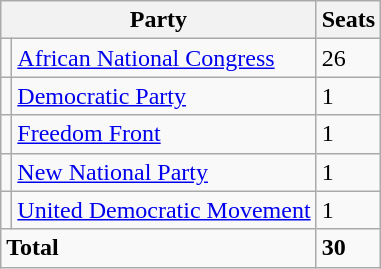<table class="wikitable">
<tr>
<th colspan="2">Party</th>
<th>Seats</th>
</tr>
<tr>
<td></td>
<td><a href='#'>African National Congress</a></td>
<td>26</td>
</tr>
<tr>
<td></td>
<td><a href='#'>Democratic Party</a></td>
<td>1</td>
</tr>
<tr>
<td></td>
<td><a href='#'>Freedom Front</a></td>
<td>1</td>
</tr>
<tr>
<td></td>
<td><a href='#'>New National Party</a></td>
<td>1</td>
</tr>
<tr>
<td></td>
<td><a href='#'>United Democratic Movement</a></td>
<td>1</td>
</tr>
<tr>
<td colspan="2"><strong>Total</strong></td>
<td><strong>30</strong></td>
</tr>
</table>
